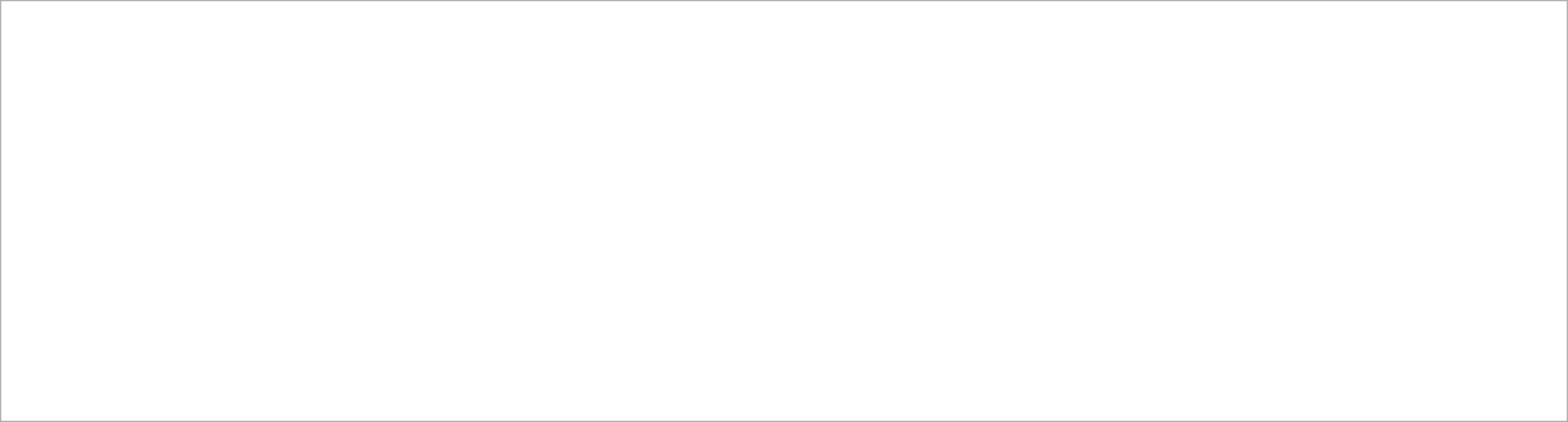<table cellpadding="0" cellspacing="1" style="border:1px solid darkgrey; margin:auto; width:85em;">
<tr>
<td colspan="6"><br></td>
</tr>
<tr>
<td colspan="6"><br></td>
</tr>
<tr>
<td colspan="6"></td>
</tr>
<tr>
<td colspan="6"><br></td>
</tr>
<tr>
<td colspan="6"></td>
</tr>
<tr>
<td colspan="6"><br></td>
</tr>
<tr>
<td colspan="6"><br></td>
</tr>
<tr>
<td colspan="6"><br></td>
</tr>
<tr>
<td><br></td>
</tr>
<tr>
<td><br></td>
</tr>
<tr>
<td colspan="6"><br></td>
</tr>
<tr>
<td colspan="6"><br></td>
</tr>
<tr>
<td colspan="6"><br></td>
</tr>
<tr>
<td colspan="6"><br></td>
</tr>
<tr>
<td colspan="6"><br></td>
</tr>
<tr>
<td colspan="6"><br></td>
</tr>
<tr>
<td colspan="6"><br></td>
</tr>
<tr>
<td colspan="6"><br></td>
</tr>
<tr>
<td colspan="6"><br></td>
</tr>
<tr>
<td colspan="6"><br></td>
</tr>
<tr>
<td colspan="6"><br></td>
</tr>
</table>
